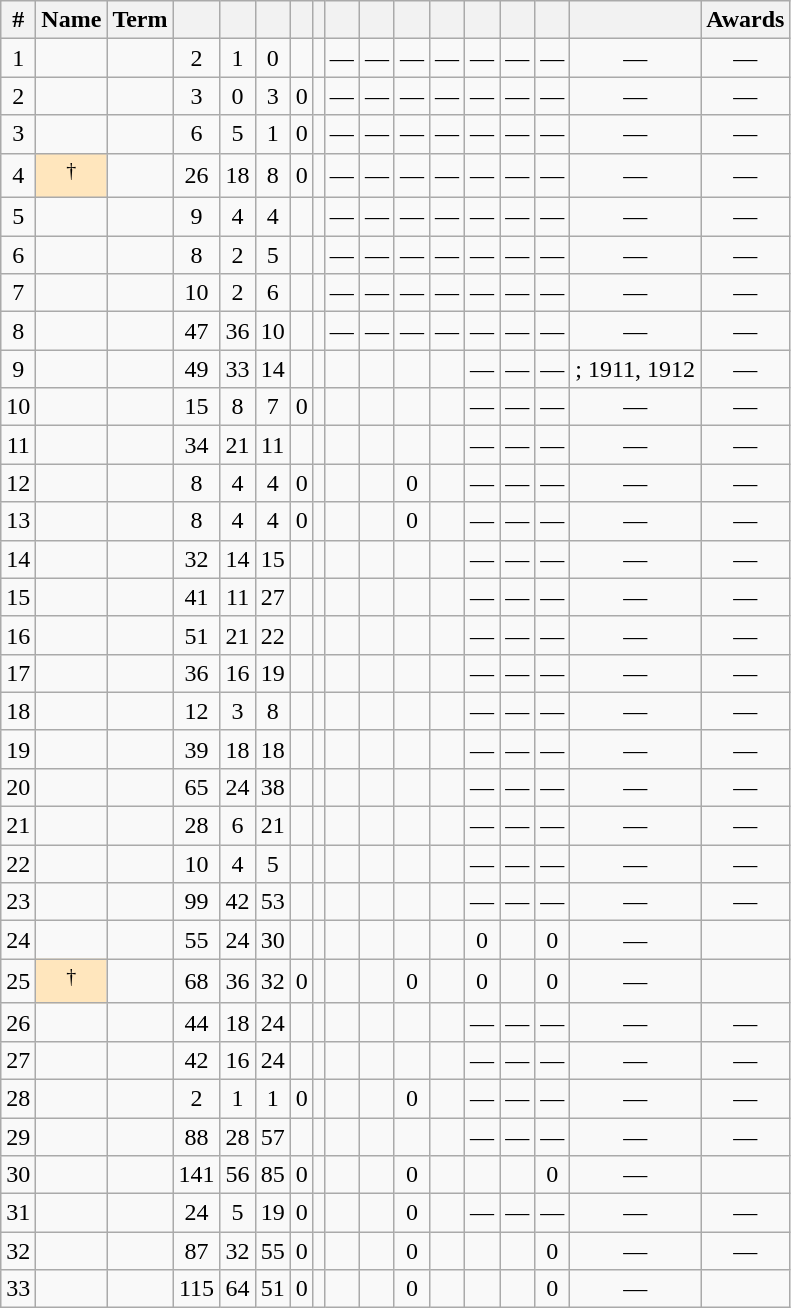<table class="wikitable sortable">
<tr>
<th>#</th>
<th>Name</th>
<th>Term</th>
<th></th>
<th></th>
<th></th>
<th></th>
<th></th>
<th></th>
<th></th>
<th></th>
<th></th>
<th></th>
<th></th>
<th></th>
<th></th>
<th class="unsortable">Awards</th>
</tr>
<tr>
<td style="text-align:center;">1</td>
<td style="text-align:center;"></td>
<td style="text-align:center;"></td>
<td style="text-align:center;">2</td>
<td style="text-align:center;">1</td>
<td style="text-align:center;">0</td>
<td style="text-align:center;"></td>
<td style="text-align:center;"></td>
<td style="text-align:center;">—</td>
<td style="text-align:center;">—</td>
<td style="text-align:center;">—</td>
<td style="text-align:center;">—</td>
<td style="text-align:center;">—</td>
<td style="text-align:center;">—</td>
<td style="text-align:center;">—</td>
<td style="text-align:center;">—</td>
<td style="text-align:center;">—</td>
</tr>
<tr>
<td style="text-align:center;">2</td>
<td style="text-align:center;"></td>
<td style="text-align:center;"></td>
<td style="text-align:center;">3</td>
<td style="text-align:center;">0</td>
<td style="text-align:center;">3</td>
<td style="text-align:center;">0</td>
<td style="text-align:center;"></td>
<td style="text-align:center;">—</td>
<td style="text-align:center;">—</td>
<td style="text-align:center;">—</td>
<td style="text-align:center;">—</td>
<td style="text-align:center;">—</td>
<td style="text-align:center;">—</td>
<td style="text-align:center;">—</td>
<td style="text-align:center;">—</td>
<td style="text-align:center;">—</td>
</tr>
<tr>
<td style="text-align:center;">3</td>
<td style="text-align:center;"></td>
<td style="text-align:center;"></td>
<td style="text-align:center;">6</td>
<td style="text-align:center;">5</td>
<td style="text-align:center;">1</td>
<td style="text-align:center;">0</td>
<td style="text-align:center;"></td>
<td style="text-align:center;">—</td>
<td style="text-align:center;">—</td>
<td style="text-align:center;">—</td>
<td style="text-align:center;">—</td>
<td style="text-align:center;">—</td>
<td style="text-align:center;">—</td>
<td style="text-align:center;">—</td>
<td style="text-align:center;">—</td>
<td style="text-align:center;">—</td>
</tr>
<tr>
<td style="text-align:center;">4</td>
<td style="text-align:center; background:#ffe6bd;"><sup>†</sup></td>
<td style="text-align:center;"></td>
<td style="text-align:center;">26</td>
<td style="text-align:center;">18</td>
<td style="text-align:center;">8</td>
<td style="text-align:center;">0</td>
<td style="text-align:center;"></td>
<td style="text-align:center;">—</td>
<td style="text-align:center;">—</td>
<td style="text-align:center;">—</td>
<td style="text-align:center;">—</td>
<td style="text-align:center;">—</td>
<td style="text-align:center;">—</td>
<td style="text-align:center;">—</td>
<td style="text-align:center;">—</td>
<td style="text-align:center;">—</td>
</tr>
<tr>
<td style="text-align:center;">5</td>
<td style="text-align:center;"></td>
<td style="text-align:center;"></td>
<td style="text-align:center;">9</td>
<td style="text-align:center;">4</td>
<td style="text-align:center;">4</td>
<td style="text-align:center;"></td>
<td style="text-align:center;"></td>
<td style="text-align:center;">—</td>
<td style="text-align:center;">—</td>
<td style="text-align:center;">—</td>
<td style="text-align:center;">—</td>
<td style="text-align:center;">—</td>
<td style="text-align:center;">—</td>
<td style="text-align:center;">—</td>
<td style="text-align:center;">—</td>
<td style="text-align:center;">—</td>
</tr>
<tr>
<td style="text-align:center;">6</td>
<td style="text-align:center;"></td>
<td style="text-align:center;"></td>
<td style="text-align:center;">8</td>
<td style="text-align:center;">2</td>
<td style="text-align:center;">5</td>
<td style="text-align:center;"></td>
<td style="text-align:center;"></td>
<td style="text-align:center;">—</td>
<td style="text-align:center;">—</td>
<td style="text-align:center;">—</td>
<td style="text-align:center;">—</td>
<td style="text-align:center;">—</td>
<td style="text-align:center;">—</td>
<td style="text-align:center;">—</td>
<td style="text-align:center;">—</td>
<td style="text-align:center;">—</td>
</tr>
<tr>
<td style="text-align:center;">7</td>
<td style="text-align:center;"></td>
<td style="text-align:center;"></td>
<td style="text-align:center;">10</td>
<td style="text-align:center;">2</td>
<td style="text-align:center;">6</td>
<td style="text-align:center;"></td>
<td style="text-align:center;"></td>
<td style="text-align:center;">—</td>
<td style="text-align:center;">—</td>
<td style="text-align:center;">—</td>
<td style="text-align:center;">—</td>
<td style="text-align:center;">—</td>
<td style="text-align:center;">—</td>
<td style="text-align:center;">—</td>
<td style="text-align:center;">—</td>
<td style="text-align:center;">—</td>
</tr>
<tr>
<td style="text-align:center;">8</td>
<td style="text-align:center;"></td>
<td style="text-align:center;"></td>
<td style="text-align:center;">47</td>
<td style="text-align:center;">36</td>
<td style="text-align:center;">10</td>
<td style="text-align:center;"></td>
<td style="text-align:center;"></td>
<td style="text-align:center;">—</td>
<td style="text-align:center;">—</td>
<td style="text-align:center;">—</td>
<td style="text-align:center;">—</td>
<td style="text-align:center;">—</td>
<td style="text-align:center;">—</td>
<td style="text-align:center;">—</td>
<td style="text-align:center;">—</td>
<td style="text-align:center;">—</td>
</tr>
<tr>
<td style="text-align:center;">9</td>
<td style="text-align:center;"></td>
<td style="text-align:center;"></td>
<td style="text-align:center;">49</td>
<td style="text-align:center;">33</td>
<td style="text-align:center;">14</td>
<td style="text-align:center;"></td>
<td style="text-align:center;"></td>
<td style="text-align:center;"></td>
<td style="text-align:center;"></td>
<td style="text-align:center;"></td>
<td style="text-align:center;"></td>
<td style="text-align:center;">—</td>
<td style="text-align:center;">—</td>
<td style="text-align:center;">—</td>
<td style="text-align:center;">; 1911, 1912</td>
<td style="text-align:center;">—</td>
</tr>
<tr>
<td style="text-align:center;">10</td>
<td style="text-align:center;"></td>
<td style="text-align:center;"></td>
<td style="text-align:center;">15</td>
<td style="text-align:center;">8</td>
<td style="text-align:center;">7</td>
<td style="text-align:center;">0</td>
<td style="text-align:center;"></td>
<td style="text-align:center;"></td>
<td style="text-align:center;"></td>
<td style="text-align:center;"></td>
<td style="text-align:center;"></td>
<td style="text-align:center;">—</td>
<td style="text-align:center;">—</td>
<td style="text-align:center;">—</td>
<td style="text-align:center;">—</td>
<td style="text-align:center;">—</td>
</tr>
<tr>
<td style="text-align:center;">11</td>
<td style="text-align:center;"></td>
<td style="text-align:center;"></td>
<td style="text-align:center;">34</td>
<td style="text-align:center;">21</td>
<td style="text-align:center;">11</td>
<td style="text-align:center;"></td>
<td style="text-align:center;"></td>
<td style="text-align:center;"></td>
<td style="text-align:center;"></td>
<td style="text-align:center;"></td>
<td style="text-align:center;"></td>
<td style="text-align:center;">—</td>
<td style="text-align:center;">—</td>
<td style="text-align:center;">—</td>
<td style="text-align:center;">—</td>
<td style="text-align:center;">—</td>
</tr>
<tr>
<td style="text-align:center;">12</td>
<td style="text-align:center;"></td>
<td style="text-align:center;"></td>
<td style="text-align:center;">8</td>
<td style="text-align:center;">4</td>
<td style="text-align:center;">4</td>
<td style="text-align:center;">0</td>
<td style="text-align:center;"></td>
<td style="text-align:center;"></td>
<td style="text-align:center;"></td>
<td style="text-align:center;">0</td>
<td style="text-align:center;"></td>
<td style="text-align:center;">—</td>
<td style="text-align:center;">—</td>
<td style="text-align:center;">—</td>
<td style="text-align:center;">—</td>
<td style="text-align:center;">—</td>
</tr>
<tr>
<td style="text-align:center;">13</td>
<td style="text-align:center;"></td>
<td style="text-align:center;"></td>
<td style="text-align:center;">8</td>
<td style="text-align:center;">4</td>
<td style="text-align:center;">4</td>
<td style="text-align:center;">0</td>
<td style="text-align:center;"></td>
<td style="text-align:center;"></td>
<td style="text-align:center;"></td>
<td style="text-align:center;">0</td>
<td style="text-align:center;"></td>
<td style="text-align:center;">—</td>
<td style="text-align:center;">—</td>
<td style="text-align:center;">—</td>
<td style="text-align:center;">—</td>
<td style="text-align:center;">—</td>
</tr>
<tr>
<td style="text-align:center;">14</td>
<td style="text-align:center;"></td>
<td style="text-align:center;"></td>
<td style="text-align:center;">32</td>
<td style="text-align:center;">14</td>
<td style="text-align:center;">15</td>
<td style="text-align:center;"></td>
<td style="text-align:center;"></td>
<td style="text-align:center;"></td>
<td style="text-align:center;"></td>
<td style="text-align:center;"></td>
<td style="text-align:center;"></td>
<td style="text-align:center;">—</td>
<td style="text-align:center;">—</td>
<td style="text-align:center;">—</td>
<td style="text-align:center;">—</td>
<td style="text-align:center;">—</td>
</tr>
<tr>
<td style="text-align:center;">15</td>
<td style="text-align:center;"></td>
<td style="text-align:center;"></td>
<td style="text-align:center;">41</td>
<td style="text-align:center;">11</td>
<td style="text-align:center;">27</td>
<td style="text-align:center;"></td>
<td style="text-align:center;"></td>
<td style="text-align:center;"></td>
<td style="text-align:center;"></td>
<td style="text-align:center;"></td>
<td style="text-align:center;"></td>
<td style="text-align:center;">—</td>
<td style="text-align:center;">—</td>
<td style="text-align:center;">—</td>
<td style="text-align:center;">—</td>
<td style="text-align:center;">—</td>
</tr>
<tr>
<td style="text-align:center;">16</td>
<td style="text-align:center;"></td>
<td style="text-align:center;"></td>
<td style="text-align:center;">51</td>
<td style="text-align:center;">21</td>
<td style="text-align:center;">22</td>
<td style="text-align:center;"></td>
<td style="text-align:center;"></td>
<td style="text-align:center;"></td>
<td style="text-align:center;"></td>
<td style="text-align:center;"></td>
<td style="text-align:center;"></td>
<td style="text-align:center;">—</td>
<td style="text-align:center;">—</td>
<td style="text-align:center;">—</td>
<td style="text-align:center;">—</td>
<td style="text-align:center;">—</td>
</tr>
<tr>
<td style="text-align:center;">17</td>
<td style="text-align:center;"></td>
<td style="text-align:center;"></td>
<td style="text-align:center;">36</td>
<td style="text-align:center;">16</td>
<td style="text-align:center;">19</td>
<td style="text-align:center;"></td>
<td style="text-align:center;"></td>
<td style="text-align:center;"></td>
<td style="text-align:center;"></td>
<td style="text-align:center;"></td>
<td style="text-align:center;"></td>
<td style="text-align:center;">—</td>
<td style="text-align:center;">—</td>
<td style="text-align:center;">—</td>
<td style="text-align:center;">—</td>
<td style="text-align:center;">—</td>
</tr>
<tr>
<td style="text-align:center;">18</td>
<td style="text-align:center;"></td>
<td style="text-align:center;"></td>
<td style="text-align:center;">12</td>
<td style="text-align:center;">3</td>
<td style="text-align:center;">8</td>
<td style="text-align:center;"></td>
<td style="text-align:center;"></td>
<td style="text-align:center;"></td>
<td style="text-align:center;"></td>
<td style="text-align:center;"></td>
<td style="text-align:center;"></td>
<td style="text-align:center;">—</td>
<td style="text-align:center;">—</td>
<td style="text-align:center;">—</td>
<td style="text-align:center;">—</td>
<td style="text-align:center;">—</td>
</tr>
<tr>
<td style="text-align:center;">19</td>
<td style="text-align:center;"></td>
<td style="text-align:center;"></td>
<td style="text-align:center;">39</td>
<td style="text-align:center;">18</td>
<td style="text-align:center;">18</td>
<td style="text-align:center;"></td>
<td style="text-align:center;"></td>
<td style="text-align:center;"></td>
<td style="text-align:center;"></td>
<td style="text-align:center;"></td>
<td style="text-align:center;"></td>
<td style="text-align:center;">—</td>
<td style="text-align:center;">—</td>
<td style="text-align:center;">—</td>
<td style="text-align:center;">—</td>
<td style="text-align:center;">—</td>
</tr>
<tr>
<td style="text-align:center;">20</td>
<td style="text-align:center;"></td>
<td style="text-align:center;"></td>
<td style="text-align:center;">65</td>
<td style="text-align:center;">24</td>
<td style="text-align:center;">38</td>
<td style="text-align:center;"></td>
<td style="text-align:center;"></td>
<td style="text-align:center;"></td>
<td style="text-align:center;"></td>
<td style="text-align:center;"></td>
<td style="text-align:center;"></td>
<td style="text-align:center;">—</td>
<td style="text-align:center;">—</td>
<td style="text-align:center;">—</td>
<td style="text-align:center;">—</td>
<td style="text-align:center;">—</td>
</tr>
<tr>
<td style="text-align:center;">21</td>
<td style="text-align:center;"></td>
<td style="text-align:center;"></td>
<td style="text-align:center;">28</td>
<td style="text-align:center;">6</td>
<td style="text-align:center;">21</td>
<td style="text-align:center;"></td>
<td style="text-align:center;"></td>
<td style="text-align:center;"></td>
<td style="text-align:center;"></td>
<td style="text-align:center;"></td>
<td style="text-align:center;"></td>
<td style="text-align:center;">—</td>
<td style="text-align:center;">—</td>
<td style="text-align:center;">—</td>
<td style="text-align:center;">—</td>
<td style="text-align:center;">—</td>
</tr>
<tr>
<td style="text-align:center;">22</td>
<td style="text-align:center;"></td>
<td style="text-align:center;"></td>
<td style="text-align:center;">10</td>
<td style="text-align:center;">4</td>
<td style="text-align:center;">5</td>
<td style="text-align:center;"></td>
<td style="text-align:center;"></td>
<td style="text-align:center;"></td>
<td style="text-align:center;"></td>
<td style="text-align:center;"></td>
<td style="text-align:center;"></td>
<td style="text-align:center;">—</td>
<td style="text-align:center;">—</td>
<td style="text-align:center;">—</td>
<td style="text-align:center;">—</td>
<td style="text-align:center;">—</td>
</tr>
<tr>
<td style="text-align:center;">23</td>
<td style="text-align:center;"></td>
<td style="text-align:center;"></td>
<td style="text-align:center;">99</td>
<td style="text-align:center;">42</td>
<td style="text-align:center;">53</td>
<td style="text-align:center;"></td>
<td style="text-align:center;"></td>
<td style="text-align:center;"></td>
<td style="text-align:center;"></td>
<td style="text-align:center;"></td>
<td style="text-align:center;"></td>
<td style="text-align:center;">—</td>
<td style="text-align:center;">—</td>
<td style="text-align:center;">—</td>
<td style="text-align:center;">—</td>
<td style="text-align:center;">—</td>
</tr>
<tr>
<td style="text-align:center;">24</td>
<td style="text-align:center;"></td>
<td style="text-align:center;"></td>
<td style="text-align:center;">55</td>
<td style="text-align:center;">24</td>
<td style="text-align:center;">30</td>
<td style="text-align:center;"></td>
<td style="text-align:center;"></td>
<td style="text-align:center;"></td>
<td style="text-align:center;"></td>
<td style="text-align:center;"></td>
<td style="text-align:center;"></td>
<td style="text-align:center;">0</td>
<td style="text-align:center;"></td>
<td style="text-align:center;">0</td>
<td style="text-align:center;">—</td>
<td style="text-align:center;"></td>
</tr>
<tr>
<td style="text-align:center;">25</td>
<td style="text-align:center; background:#ffe6bd;"><sup>†</sup></td>
<td style="text-align:center;"></td>
<td style="text-align:center;">68</td>
<td style="text-align:center;">36</td>
<td style="text-align:center;">32</td>
<td style="text-align:center;">0</td>
<td style="text-align:center;"></td>
<td style="text-align:center;"></td>
<td style="text-align:center;"></td>
<td style="text-align:center;">0</td>
<td style="text-align:center;"></td>
<td style="text-align:center;">0</td>
<td style="text-align:center;"></td>
<td style="text-align:center;">0</td>
<td style="text-align:center;">—</td>
<td style="text-align:center;"></td>
</tr>
<tr>
<td style="text-align:center;">26</td>
<td style="text-align:center;"></td>
<td style="text-align:center;"></td>
<td style="text-align:center;">44</td>
<td style="text-align:center;">18</td>
<td style="text-align:center;">24</td>
<td style="text-align:center;"></td>
<td style="text-align:center;"></td>
<td style="text-align:center;"></td>
<td style="text-align:center;"></td>
<td style="text-align:center;"></td>
<td style="text-align:center;"></td>
<td style="text-align:center;">—</td>
<td style="text-align:center;">—</td>
<td style="text-align:center;">—</td>
<td style="text-align:center;">—</td>
<td style="text-align:center;">—</td>
</tr>
<tr>
<td style="text-align:center;">27</td>
<td style="text-align:center;"></td>
<td style="text-align:center;"></td>
<td style="text-align:center;">42</td>
<td style="text-align:center;">16</td>
<td style="text-align:center;">24</td>
<td style="text-align:center;"></td>
<td style="text-align:center;"></td>
<td style="text-align:center;"></td>
<td style="text-align:center;"></td>
<td style="text-align:center;"></td>
<td style="text-align:center;"></td>
<td style="text-align:center;">—</td>
<td style="text-align:center;">—</td>
<td style="text-align:center;">—</td>
<td style="text-align:center;">—</td>
<td style="text-align:center;">—</td>
</tr>
<tr>
<td style="text-align:center;">28</td>
<td style="text-align:center;"></td>
<td style="text-align:center;"></td>
<td style="text-align:center;">2</td>
<td style="text-align:center;">1</td>
<td style="text-align:center;">1</td>
<td style="text-align:center;">0</td>
<td style="text-align:center;"></td>
<td style="text-align:center;"></td>
<td style="text-align:center;"></td>
<td style="text-align:center;">0</td>
<td style="text-align:center;"></td>
<td style="text-align:center;">—</td>
<td style="text-align:center;">—</td>
<td style="text-align:center;">—</td>
<td style="text-align:center;">—</td>
<td style="text-align:center;">—</td>
</tr>
<tr>
<td style="text-align:center;">29</td>
<td style="text-align:center;"></td>
<td style="text-align:center;"></td>
<td style="text-align:center;">88</td>
<td style="text-align:center;">28</td>
<td style="text-align:center;">57</td>
<td style="text-align:center;"></td>
<td style="text-align:center;"></td>
<td style="text-align:center;"></td>
<td style="text-align:center;"></td>
<td style="text-align:center;"></td>
<td style="text-align:center;"></td>
<td style="text-align:center;">—</td>
<td style="text-align:center;">—</td>
<td style="text-align:center;">—</td>
<td style="text-align:center;">—</td>
<td style="text-align:center;">—</td>
</tr>
<tr>
<td style="text-align:center;">30</td>
<td style="text-align:center;"></td>
<td style="text-align:center;"></td>
<td style="text-align:center;">141</td>
<td style="text-align:center;">56</td>
<td style="text-align:center;">85</td>
<td style="text-align:center;">0</td>
<td style="text-align:center;"></td>
<td style="text-align:center;"></td>
<td style="text-align:center;"></td>
<td style="text-align:center;">0</td>
<td style="text-align:center;"></td>
<td style="text-align:center;"></td>
<td style="text-align:center;"></td>
<td style="text-align:center;">0</td>
<td style="text-align:center;">—</td>
<td style="text-align:center;"></td>
</tr>
<tr>
<td style="text-align:center;">31</td>
<td style="text-align:center;"></td>
<td style="text-align:center;"></td>
<td style="text-align:center;">24</td>
<td style="text-align:center;">5</td>
<td style="text-align:center;">19</td>
<td style="text-align:center;">0</td>
<td style="text-align:center;"></td>
<td style="text-align:center;"></td>
<td style="text-align:center;"></td>
<td style="text-align:center;">0</td>
<td style="text-align:center;"></td>
<td style="text-align:center;">—</td>
<td style="text-align:center;">—</td>
<td style="text-align:center;">—</td>
<td style="text-align:center;">—</td>
<td style="text-align:center;">—</td>
</tr>
<tr>
<td style="text-align:center;">32</td>
<td style="text-align:center;"></td>
<td style="text-align:center;"></td>
<td style="text-align:center;">87</td>
<td style="text-align:center;">32</td>
<td style="text-align:center;">55</td>
<td style="text-align:center;">0</td>
<td style="text-align:center;"></td>
<td style="text-align:center;"></td>
<td style="text-align:center;"></td>
<td style="text-align:center;">0</td>
<td style="text-align:center;"></td>
<td style="text-align:center;"></td>
<td style="text-align:center;"></td>
<td style="text-align:center;">0</td>
<td style="text-align:center;">—</td>
<td style="text-align:center;">—</td>
</tr>
<tr>
<td style="text-align:center;">33</td>
<td style="text-align:center;"></td>
<td style="text-align:center;"></td>
<td style="text-align:center;">115</td>
<td style="text-align:center;">64</td>
<td style="text-align:center;">51</td>
<td style="text-align:center;">0</td>
<td style="text-align:center;"></td>
<td style="text-align:center;"></td>
<td style="text-align:center;"></td>
<td style="text-align:center;">0</td>
<td style="text-align:center;"></td>
<td style="text-align:center;"></td>
<td style="text-align:center;"></td>
<td style="text-align:center;">0</td>
<td style="text-align:center;">—</td>
<td style="text-align:center;"></td>
</tr>
</table>
